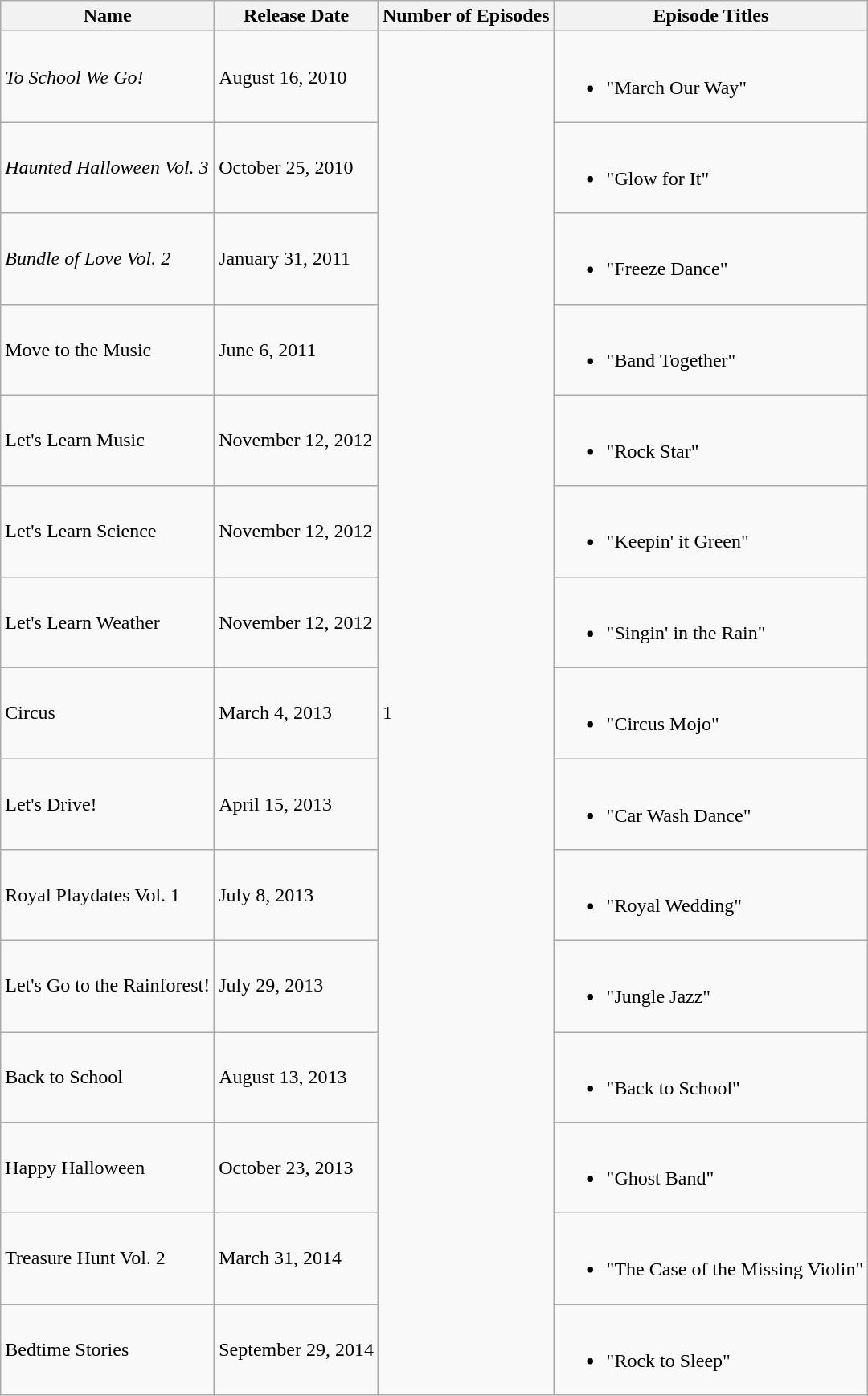<table class="wikitable">
<tr>
<th>Name</th>
<th>Release Date</th>
<th>Number of Episodes</th>
<th>Episode Titles</th>
</tr>
<tr>
<td><em>To School We Go!</em></td>
<td>August 16, 2010</td>
<td rowspan="15">1</td>
<td><br><ul><li>"March Our Way"</li></ul></td>
</tr>
<tr>
<td><em>Haunted Halloween Vol. 3</em></td>
<td>October 25, 2010</td>
<td><br><ul><li>"Glow for It"</li></ul></td>
</tr>
<tr>
<td><em>Bundle of Love Vol. 2</em></td>
<td>January 31, 2011</td>
<td><br><ul><li>"Freeze Dance"</li></ul></td>
</tr>
<tr>
<td>Move to the Music</td>
<td>June 6, 2011</td>
<td><br><ul><li>"Band Together"</li></ul></td>
</tr>
<tr>
<td>Let's Learn Music</td>
<td>November 12, 2012</td>
<td><br><ul><li>"Rock Star"</li></ul></td>
</tr>
<tr>
<td>Let's Learn Science</td>
<td>November 12, 2012</td>
<td><br><ul><li>"Keepin' it Green"</li></ul></td>
</tr>
<tr>
<td>Let's Learn Weather</td>
<td>November 12, 2012</td>
<td><br><ul><li>"Singin' in the Rain"</li></ul></td>
</tr>
<tr>
<td>Circus</td>
<td>March 4, 2013</td>
<td><br><ul><li>"Circus Mojo"</li></ul></td>
</tr>
<tr>
<td>Let's Drive!</td>
<td>April 15, 2013</td>
<td><br><ul><li>"Car Wash Dance"</li></ul></td>
</tr>
<tr>
<td>Royal Playdates Vol. 1</td>
<td>July 8, 2013</td>
<td><br><ul><li>"Royal Wedding"</li></ul></td>
</tr>
<tr>
<td>Let's Go to the Rainforest!</td>
<td>July 29, 2013</td>
<td><br><ul><li>"Jungle Jazz"</li></ul></td>
</tr>
<tr>
<td>Back to School</td>
<td>August 13, 2013</td>
<td><br><ul><li>"Back to School"</li></ul></td>
</tr>
<tr>
<td>Happy Halloween</td>
<td>October 23, 2013</td>
<td><br><ul><li>"Ghost Band"</li></ul></td>
</tr>
<tr>
<td>Treasure Hunt Vol. 2</td>
<td>March 31, 2014</td>
<td><br><ul><li>"The Case of the Missing Violin"</li></ul></td>
</tr>
<tr>
<td>Bedtime Stories</td>
<td>September 29, 2014</td>
<td><br><ul><li>"Rock to Sleep"</li></ul></td>
</tr>
</table>
